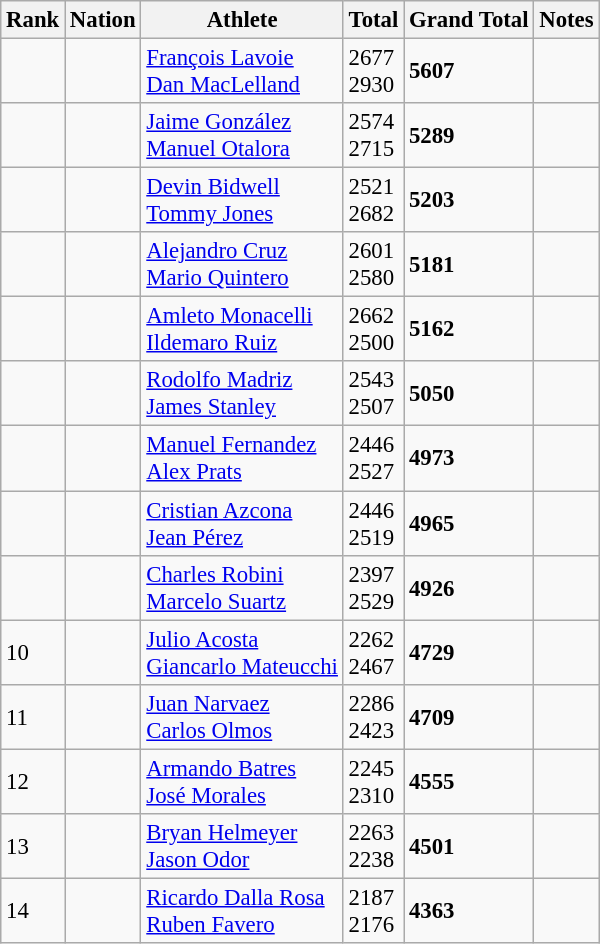<table class="wikitable sortable" style="font-size:95%" style="width:35em;" style="text-align:center">
<tr>
<th>Rank</th>
<th>Nation</th>
<th>Athlete</th>
<th>Total</th>
<th>Grand Total</th>
<th>Notes</th>
</tr>
<tr>
<td></td>
<td align=left></td>
<td align=left><a href='#'>François Lavoie</a><br><a href='#'>Dan MacLelland</a></td>
<td>2677<br>2930</td>
<td><strong>5607</strong></td>
<td></td>
</tr>
<tr>
<td></td>
<td align=left></td>
<td align=left><a href='#'>Jaime González</a><br><a href='#'>Manuel Otalora</a></td>
<td>2574<br>2715</td>
<td><strong>5289</strong></td>
<td></td>
</tr>
<tr>
<td></td>
<td align=left></td>
<td align=left><a href='#'>Devin Bidwell</a><br><a href='#'>Tommy Jones</a></td>
<td>2521 <br>2682</td>
<td><strong> 5203</strong></td>
<td></td>
</tr>
<tr>
<td></td>
<td align=left></td>
<td align=left><a href='#'>Alejandro Cruz</a><br><a href='#'>Mario Quintero</a></td>
<td>2601 <br> 2580</td>
<td><strong>5181</strong></td>
<td></td>
</tr>
<tr>
<td></td>
<td align=left></td>
<td align=left><a href='#'>Amleto Monacelli</a><br><a href='#'>Ildemaro Ruiz</a></td>
<td>2662 <br>  2500</td>
<td><strong>  5162 </strong></td>
<td></td>
</tr>
<tr>
<td></td>
<td align=left></td>
<td align=left><a href='#'>Rodolfo Madriz</a><br><a href='#'>James Stanley</a></td>
<td>2543<br>  2507</td>
<td><strong>  5050</strong></td>
<td></td>
</tr>
<tr>
<td></td>
<td align=left></td>
<td align=left><a href='#'>Manuel Fernandez</a><br><a href='#'>Alex Prats</a></td>
<td>2446<br>  	2527</td>
<td><strong>4973</strong></td>
<td></td>
</tr>
<tr>
<td></td>
<td align=left></td>
<td align=left><a href='#'>Cristian Azcona</a><br><a href='#'>Jean Pérez</a></td>
<td>2446<br>  2519</td>
<td><strong> 4965</strong></td>
<td></td>
</tr>
<tr>
<td></td>
<td align=left></td>
<td align=left><a href='#'>Charles Robini</a><br><a href='#'>Marcelo Suartz</a></td>
<td>2397<br>  2529</td>
<td><strong>  4926</strong></td>
<td></td>
</tr>
<tr>
<td>10</td>
<td align=left></td>
<td align=left><a href='#'>Julio Acosta</a><br><a href='#'>Giancarlo Mateucchi</a></td>
<td>2262<br>   2467</td>
<td><strong>  4729</strong></td>
<td></td>
</tr>
<tr>
<td>11</td>
<td align=left></td>
<td align=left><a href='#'>Juan Narvaez</a><br><a href='#'>Carlos Olmos</a></td>
<td>2286<br>   2423</td>
<td><strong>  4709</strong></td>
<td></td>
</tr>
<tr>
<td>12</td>
<td align=left></td>
<td align=left><a href='#'>Armando Batres</a><br><a href='#'>José Morales</a></td>
<td>2245<br>  	2310</td>
<td><strong>4555</strong></td>
<td></td>
</tr>
<tr>
<td>13</td>
<td align=left></td>
<td align=left><a href='#'>Bryan Helmeyer</a><br><a href='#'>Jason Odor</a></td>
<td>2263<br>  2238</td>
<td><strong> 4501</strong></td>
<td></td>
</tr>
<tr>
<td>14</td>
<td align=left></td>
<td align=left><a href='#'>Ricardo Dalla Rosa</a><br><a href='#'>Ruben Favero</a></td>
<td>2187<br>  2176</td>
<td><strong>  4363</strong></td>
<td></td>
</tr>
</table>
